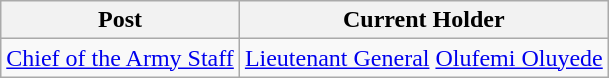<table class="wikitable">
<tr>
<th>Post</th>
<th>Current Holder</th>
</tr>
<tr>
<td><a href='#'>Chief of the Army Staff</a></td>
<td><a href='#'>Lieutenant General</a> <a href='#'>Olufemi Oluyede</a></td>
</tr>
</table>
